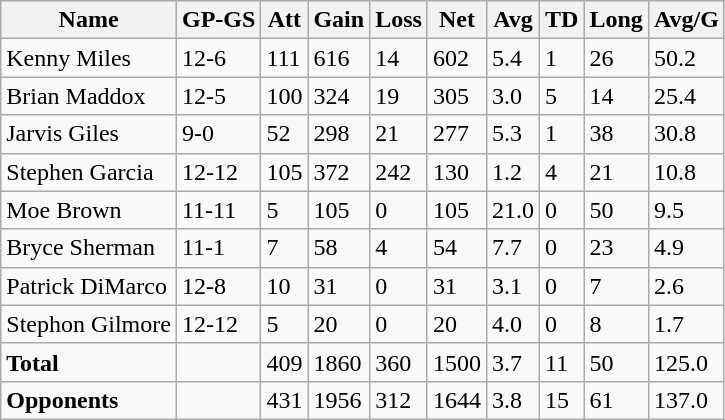<table class="wikitable" style="white-space:nowrap;">
<tr>
<th>Name</th>
<th>GP-GS</th>
<th>Att</th>
<th>Gain</th>
<th>Loss</th>
<th>Net</th>
<th>Avg</th>
<th>TD</th>
<th>Long</th>
<th>Avg/G</th>
</tr>
<tr>
<td>Kenny Miles</td>
<td>12-6</td>
<td>111</td>
<td>616</td>
<td>14</td>
<td>602</td>
<td>5.4</td>
<td>1</td>
<td>26</td>
<td>50.2</td>
</tr>
<tr>
<td>Brian Maddox</td>
<td>12-5</td>
<td>100</td>
<td>324</td>
<td>19</td>
<td>305</td>
<td>3.0</td>
<td>5</td>
<td>14</td>
<td>25.4</td>
</tr>
<tr>
<td>Jarvis Giles</td>
<td>9-0</td>
<td>52</td>
<td>298</td>
<td>21</td>
<td>277</td>
<td>5.3</td>
<td>1</td>
<td>38</td>
<td>30.8</td>
</tr>
<tr>
<td>Stephen Garcia</td>
<td>12-12</td>
<td>105</td>
<td>372</td>
<td>242</td>
<td>130</td>
<td>1.2</td>
<td>4</td>
<td>21</td>
<td>10.8</td>
</tr>
<tr>
<td>Moe Brown</td>
<td>11-11</td>
<td>5</td>
<td>105</td>
<td>0</td>
<td>105</td>
<td>21.0</td>
<td>0</td>
<td>50</td>
<td>9.5</td>
</tr>
<tr>
<td>Bryce Sherman</td>
<td>11-1</td>
<td>7</td>
<td>58</td>
<td>4</td>
<td>54</td>
<td>7.7</td>
<td>0</td>
<td>23</td>
<td>4.9</td>
</tr>
<tr>
<td>Patrick DiMarco</td>
<td>12-8</td>
<td>10</td>
<td>31</td>
<td>0</td>
<td>31</td>
<td>3.1</td>
<td>0</td>
<td>7</td>
<td>2.6</td>
</tr>
<tr>
<td>Stephon Gilmore</td>
<td>12-12</td>
<td>5</td>
<td>20</td>
<td>0</td>
<td>20</td>
<td>4.0</td>
<td>0</td>
<td>8</td>
<td>1.7</td>
</tr>
<tr>
<td><strong>Total</strong></td>
<td> </td>
<td>409</td>
<td>1860</td>
<td>360</td>
<td>1500</td>
<td>3.7</td>
<td>11</td>
<td>50</td>
<td>125.0</td>
</tr>
<tr>
<td><strong>Opponents</strong></td>
<td> </td>
<td>431</td>
<td>1956</td>
<td>312</td>
<td>1644</td>
<td>3.8</td>
<td>15</td>
<td>61</td>
<td>137.0</td>
</tr>
</table>
